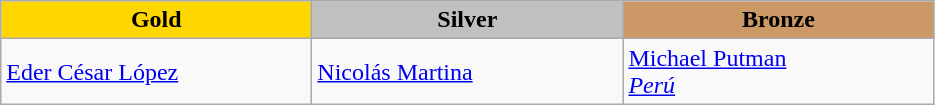<table class="wikitable" style="text-align:left">
<tr align="center">
<td width=200 bgcolor=gold><strong>Gold</strong></td>
<td width=200 bgcolor=silver><strong>Silver</strong></td>
<td width=200 bgcolor=CC9966><strong>Bronze</strong></td>
</tr>
<tr>
<td><a href='#'>Eder César López</a><br><em></em></td>
<td><a href='#'>Nicolás Martina</a><br><em></em></td>
<td><a href='#'>Michael Putman</a><br><em>  <a href='#'>Perú</a></em></td>
</tr>
</table>
